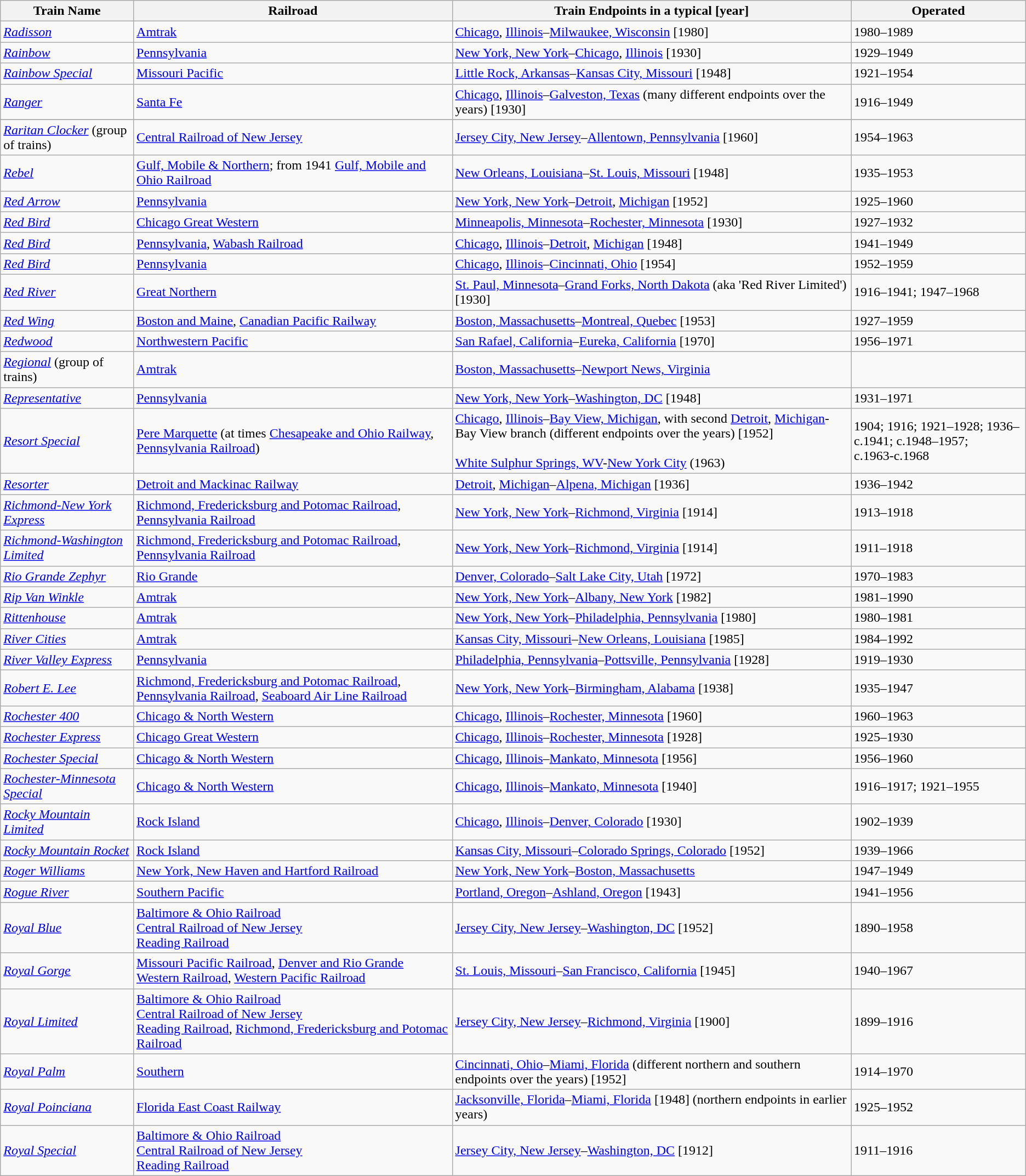<table class="wikitable">
<tr>
<th>Train Name</th>
<th>Railroad</th>
<th>Train Endpoints in a typical [year]</th>
<th>Operated</th>
</tr>
<tr>
<td><em><a href='#'>Radisson</a></em></td>
<td><a href='#'>Amtrak</a></td>
<td><a href='#'>Chicago</a>, <a href='#'>Illinois</a>–<a href='#'>Milwaukee, Wisconsin</a> [1980]</td>
<td>1980–1989</td>
</tr>
<tr>
<td><em><a href='#'>Rainbow</a></em></td>
<td><a href='#'>Pennsylvania</a></td>
<td><a href='#'>New York, New York</a>–<a href='#'>Chicago</a>, <a href='#'>Illinois</a> [1930]</td>
<td>1929–1949</td>
</tr>
<tr>
<td><em><a href='#'>Rainbow Special</a></em></td>
<td><a href='#'>Missouri Pacific</a></td>
<td><a href='#'>Little Rock, Arkansas</a>–<a href='#'>Kansas City, Missouri</a> [1948]</td>
<td>1921–1954</td>
</tr>
<tr>
<td><em><a href='#'>Ranger</a></em></td>
<td><a href='#'>Santa Fe</a></td>
<td><a href='#'>Chicago</a>, <a href='#'>Illinois</a>–<a href='#'>Galveston, Texas</a> (many different endpoints over the years) [1930]</td>
<td>1916–1949</td>
</tr>
<tr>
</tr>
<tr>
<td><em><a href='#'>Raritan Clocker</a></em> (group of trains)</td>
<td><a href='#'>Central Railroad of New Jersey</a></td>
<td><a href='#'>Jersey City, New Jersey</a>–<a href='#'>Allentown, Pennsylvania</a> [1960]</td>
<td>1954–1963</td>
</tr>
<tr>
<td><em><a href='#'>Rebel</a></em></td>
<td><a href='#'>Gulf, Mobile & Northern</a>; from 1941 <a href='#'>Gulf, Mobile and Ohio Railroad</a></td>
<td><a href='#'>New Orleans, Louisiana</a>–<a href='#'>St. Louis, Missouri</a> [1948]</td>
<td>1935–1953</td>
</tr>
<tr>
<td><em><a href='#'>Red Arrow</a></em></td>
<td><a href='#'>Pennsylvania</a></td>
<td><a href='#'>New York, New York</a>–<a href='#'>Detroit</a>, <a href='#'>Michigan</a> [1952]</td>
<td>1925–1960</td>
</tr>
<tr>
<td><em><a href='#'>Red Bird</a></em></td>
<td><a href='#'>Chicago Great Western</a></td>
<td><a href='#'>Minneapolis, Minnesota</a>–<a href='#'>Rochester, Minnesota</a> [1930]</td>
<td>1927–1932</td>
</tr>
<tr>
<td><a href='#'><em>Red Bird</em></a></td>
<td><a href='#'>Pennsylvania</a>, <a href='#'>Wabash Railroad</a></td>
<td><a href='#'>Chicago</a>, <a href='#'>Illinois</a>–<a href='#'>Detroit</a>, <a href='#'>Michigan</a> [1948]</td>
<td>1941–1949</td>
</tr>
<tr>
<td><a href='#'><em>Red Bird</em></a></td>
<td><a href='#'>Pennsylvania</a></td>
<td><a href='#'>Chicago</a>, <a href='#'>Illinois</a>–<a href='#'>Cincinnati, Ohio</a> [1954]</td>
<td>1952–1959</td>
</tr>
<tr>
<td><em><a href='#'>Red River</a></em></td>
<td><a href='#'>Great Northern</a></td>
<td><a href='#'>St. Paul, Minnesota</a>–<a href='#'>Grand Forks, North Dakota</a> (aka 'Red River Limited') [1930]</td>
<td>1916–1941; 1947–1968</td>
</tr>
<tr>
<td><a href='#'><em>Red Wing</em></a></td>
<td><a href='#'>Boston and Maine</a>, <a href='#'>Canadian Pacific Railway</a></td>
<td><a href='#'>Boston, Massachusetts</a>–<a href='#'>Montreal, Quebec</a> [1953]</td>
<td>1927–1959</td>
</tr>
<tr>
<td><em><a href='#'>Redwood</a></em></td>
<td><a href='#'>Northwestern Pacific</a></td>
<td><a href='#'>San Rafael, California</a>–<a href='#'>Eureka, California</a> [1970]</td>
<td>1956–1971</td>
</tr>
<tr>
<td><em><a href='#'>Regional</a></em> (group of trains)</td>
<td><a href='#'>Amtrak</a></td>
<td><a href='#'>Boston, Massachusetts</a>–<a href='#'>Newport News, Virginia</a></td>
<td> </td>
</tr>
<tr>
<td><a href='#'><em>Representative</em></a></td>
<td><a href='#'>Pennsylvania</a></td>
<td><a href='#'>New York, New York</a>–<a href='#'>Washington, DC</a> [1948]</td>
<td>1931–1971</td>
</tr>
<tr>
<td><em><a href='#'>Resort Special</a></em></td>
<td><a href='#'>Pere Marquette</a> (at times <a href='#'>Chesapeake and Ohio Railway</a>, <a href='#'>Pennsylvania Railroad</a>)</td>
<td><a href='#'>Chicago</a>, <a href='#'>Illinois</a>–<a href='#'>Bay View, Michigan</a>, with second <a href='#'>Detroit</a>, <a href='#'>Michigan</a>-Bay View branch (different endpoints over the years) [1952]<br><br><a href='#'>White Sulphur Springs, WV</a>-<a href='#'>New York City</a> (1963)</td>
<td>1904; 1916; 1921–1928; 1936–c.1941; c.1948–1957;<br>c.1963-c.1968</td>
</tr>
<tr>
<td><a href='#'><em>Resorter</em></a></td>
<td><a href='#'>Detroit and Mackinac Railway</a></td>
<td><a href='#'>Detroit</a>, <a href='#'>Michigan</a>–<a href='#'>Alpena, Michigan</a> [1936]</td>
<td>1936–1942</td>
</tr>
<tr>
<td><em><a href='#'>Richmond-New York Express</a></em></td>
<td><a href='#'>Richmond, Fredericksburg and Potomac Railroad</a>, <a href='#'>Pennsylvania Railroad</a></td>
<td><a href='#'>New York, New York</a>–<a href='#'>Richmond, Virginia</a> [1914]</td>
<td>1913–1918</td>
</tr>
<tr>
<td><em><a href='#'>Richmond-Washington Limited</a></em></td>
<td><a href='#'>Richmond, Fredericksburg and Potomac Railroad</a>, <a href='#'>Pennsylvania Railroad</a></td>
<td><a href='#'>New York, New York</a>–<a href='#'>Richmond, Virginia</a> [1914]</td>
<td>1911–1918</td>
</tr>
<tr>
<td><em><a href='#'>Rio Grande Zephyr</a></em></td>
<td><a href='#'>Rio Grande</a></td>
<td><a href='#'>Denver, Colorado</a>–<a href='#'>Salt Lake City, Utah</a> [1972]</td>
<td>1970–1983</td>
</tr>
<tr>
<td><a href='#'><em>Rip Van Winkle</em></a></td>
<td><a href='#'>Amtrak</a></td>
<td><a href='#'>New York, New York</a>–<a href='#'>Albany, New York</a> [1982]</td>
<td>1981–1990</td>
</tr>
<tr>
<td><a href='#'><em>Rittenhouse</em></a></td>
<td><a href='#'>Amtrak</a></td>
<td><a href='#'>New York, New York</a>–<a href='#'>Philadelphia, Pennsylvania</a> [1980]</td>
<td>1980–1981</td>
</tr>
<tr>
<td><a href='#'><em>River Cities</em></a></td>
<td><a href='#'>Amtrak</a></td>
<td><a href='#'>Kansas City, Missouri</a>–<a href='#'>New Orleans, Louisiana</a> [1985]</td>
<td>1984–1992</td>
</tr>
<tr>
<td><em><a href='#'>River Valley Express</a></em></td>
<td><a href='#'>Pennsylvania</a></td>
<td><a href='#'>Philadelphia, Pennsylvania</a>–<a href='#'>Pottsville, Pennsylvania</a> [1928]</td>
<td>1919–1930</td>
</tr>
<tr>
<td><a href='#'><em>Robert E. Lee</em></a></td>
<td><a href='#'>Richmond, Fredericksburg and Potomac Railroad</a>, <a href='#'>Pennsylvania Railroad</a>, <a href='#'>Seaboard Air Line Railroad</a></td>
<td><a href='#'>New York, New York</a>–<a href='#'>Birmingham, Alabama</a> [1938]</td>
<td>1935–1947</td>
</tr>
<tr>
<td><em><a href='#'>Rochester 400</a></em></td>
<td><a href='#'>Chicago & North Western</a></td>
<td><a href='#'>Chicago</a>, <a href='#'>Illinois</a>–<a href='#'>Rochester, Minnesota</a> [1960]</td>
<td>1960–1963</td>
</tr>
<tr>
<td><em><a href='#'>Rochester Express</a></em></td>
<td><a href='#'>Chicago Great Western</a></td>
<td><a href='#'>Chicago</a>, <a href='#'>Illinois</a>–<a href='#'>Rochester, Minnesota</a> [1928]</td>
<td>1925–1930</td>
</tr>
<tr>
<td><em><a href='#'>Rochester Special</a></em></td>
<td><a href='#'>Chicago & North Western</a></td>
<td><a href='#'>Chicago</a>, <a href='#'>Illinois</a>–<a href='#'>Mankato, Minnesota</a> [1956]</td>
<td>1956–1960</td>
</tr>
<tr>
<td><em><a href='#'>Rochester-Minnesota Special</a></em></td>
<td><a href='#'>Chicago & North Western</a></td>
<td><a href='#'>Chicago</a>, <a href='#'>Illinois</a>–<a href='#'>Mankato, Minnesota</a> [1940]</td>
<td>1916–1917; 1921–1955</td>
</tr>
<tr>
<td><em><a href='#'>Rocky Mountain Limited</a></em></td>
<td><a href='#'>Rock Island</a></td>
<td><a href='#'>Chicago</a>, <a href='#'>Illinois</a>–<a href='#'>Denver, Colorado</a> [1930]</td>
<td>1902–1939</td>
</tr>
<tr>
<td><em><a href='#'>Rocky Mountain Rocket</a></em></td>
<td><a href='#'>Rock Island</a></td>
<td><a href='#'>Kansas City, Missouri</a>–<a href='#'>Colorado Springs, Colorado</a> [1952]</td>
<td>1939–1966</td>
</tr>
<tr>
<td><em><a href='#'>Roger Williams</a></em></td>
<td><a href='#'>New York, New Haven and Hartford Railroad</a></td>
<td><a href='#'>New York, New York</a>–<a href='#'>Boston, Massachusetts</a></td>
<td>1947–1949</td>
</tr>
<tr>
<td><em><a href='#'>Rogue River</a></em></td>
<td><a href='#'>Southern Pacific</a></td>
<td><a href='#'>Portland, Oregon</a>–<a href='#'>Ashland, Oregon</a> [1943]</td>
<td>1941–1956</td>
</tr>
<tr>
<td><em><a href='#'>Royal Blue</a></em></td>
<td><a href='#'>Baltimore & Ohio Railroad</a><br><a href='#'>Central Railroad of New Jersey</a><br><a href='#'>Reading Railroad</a></td>
<td><a href='#'>Jersey City, New Jersey</a>–<a href='#'>Washington, DC</a> [1952]</td>
<td>1890–1958</td>
</tr>
<tr>
<td><a href='#'><em>Royal Gorge</em></a></td>
<td><a href='#'>Missouri Pacific Railroad</a>, <a href='#'>Denver and Rio Grande Western Railroad</a>, <a href='#'>Western Pacific Railroad</a></td>
<td><a href='#'>St. Louis, Missouri</a>–<a href='#'>San Francisco, California</a> [1945]</td>
<td>1940–1967</td>
</tr>
<tr>
<td><em><a href='#'>Royal Limited</a></em></td>
<td><a href='#'>Baltimore & Ohio Railroad</a><br><a href='#'>Central Railroad of New Jersey</a><br><a href='#'>Reading Railroad</a>, <a href='#'>Richmond, Fredericksburg and Potomac Railroad</a></td>
<td><a href='#'>Jersey City, New Jersey</a>–<a href='#'>Richmond, Virginia</a> [1900]</td>
<td>1899–1916</td>
</tr>
<tr>
<td><em><a href='#'>Royal Palm</a></em></td>
<td><a href='#'>Southern</a></td>
<td><a href='#'>Cincinnati, Ohio</a>–<a href='#'>Miami, Florida</a> (different northern and southern endpoints over the years) [1952]</td>
<td>1914–1970</td>
</tr>
<tr>
<td><a href='#'><em>Royal Poinciana</em></a></td>
<td><a href='#'>Florida East Coast Railway</a></td>
<td><a href='#'>Jacksonville, Florida</a>–<a href='#'>Miami, Florida</a> [1948] (northern endpoints in earlier years)</td>
<td>1925–1952</td>
</tr>
<tr>
<td><a href='#'><em>Royal Special</em></a></td>
<td><a href='#'>Baltimore & Ohio Railroad</a><br><a href='#'>Central Railroad of New Jersey</a><br><a href='#'>Reading Railroad</a></td>
<td><a href='#'>Jersey City, New Jersey</a>–<a href='#'>Washington, DC</a> [1912]</td>
<td>1911–1916</td>
</tr>
</table>
